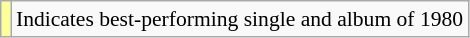<table class="wikitable" style="font-size:90%;">
<tr>
<td style="background-color:#FFFF99"></td>
<td>Indicates best-performing single and album of 1980</td>
</tr>
</table>
